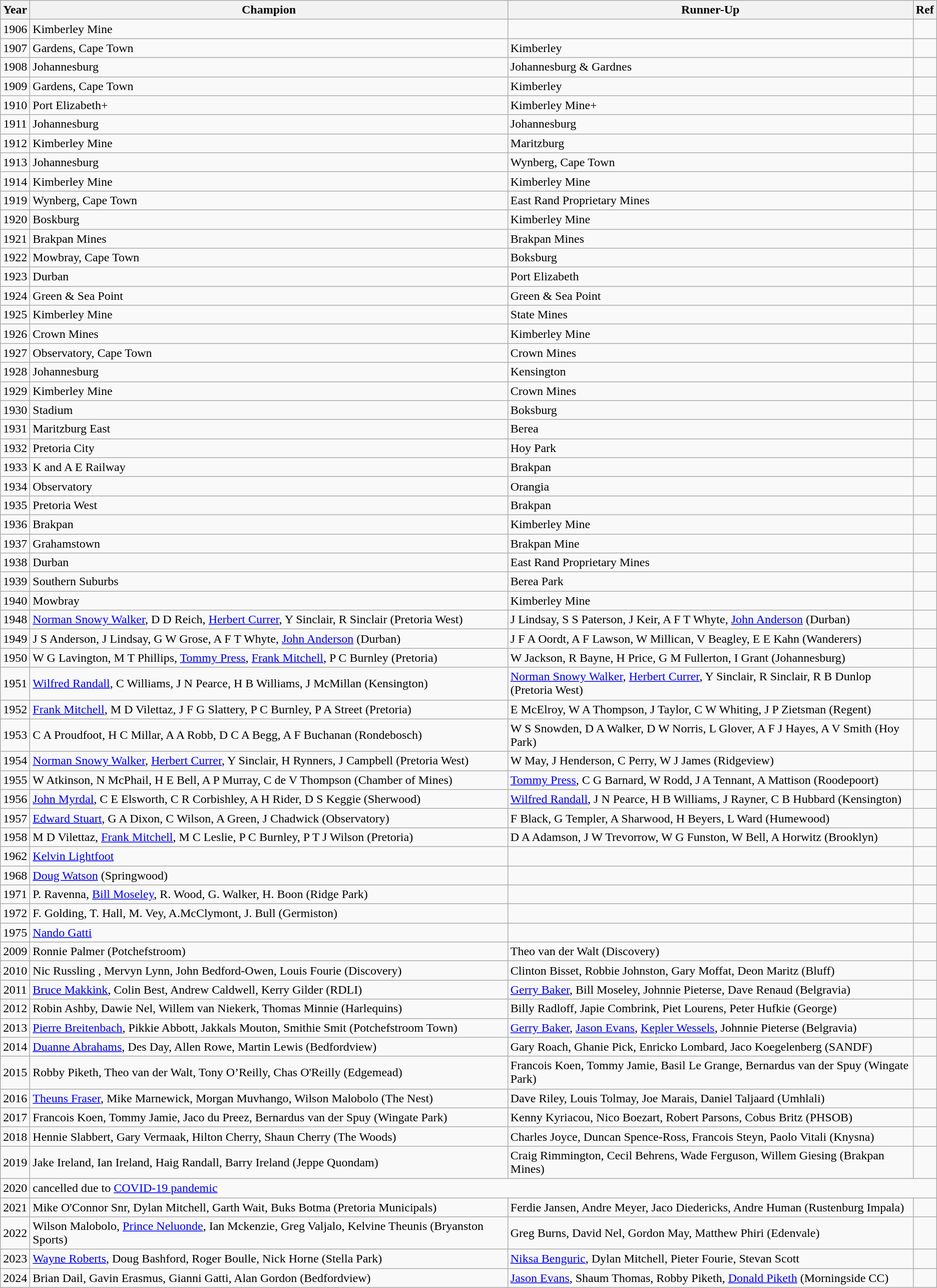<table class="sortable wikitable">
<tr>
<th width="30">Year</th>
<th width="650">Champion</th>
<th width="550">Runner-Up</th>
<th width="20">Ref</th>
</tr>
<tr>
<td align=center>1906</td>
<td>Kimberley Mine</td>
<td></td>
<td></td>
</tr>
<tr>
<td align=center>1907</td>
<td>Gardens, Cape Town</td>
<td>Kimberley</td>
<td></td>
</tr>
<tr>
<td align=center>1908</td>
<td>Johannesburg</td>
<td>Johannesburg & Gardnes</td>
<td></td>
</tr>
<tr>
<td align=center>1909</td>
<td>Gardens, Cape Town</td>
<td>Kimberley</td>
<td></td>
</tr>
<tr>
<td align=center>1910</td>
<td>Port Elizabeth+</td>
<td>Kimberley Mine+</td>
<td></td>
</tr>
<tr>
<td align=center>1911</td>
<td>Johannesburg</td>
<td>Johannesburg</td>
<td></td>
</tr>
<tr>
<td align=center>1912</td>
<td>Kimberley Mine</td>
<td>Maritzburg</td>
<td></td>
</tr>
<tr>
<td align=center>1913</td>
<td>Johannesburg</td>
<td>Wynberg, Cape Town</td>
<td></td>
</tr>
<tr>
<td align=center>1914</td>
<td>Kimberley Mine</td>
<td>Kimberley Mine</td>
<td></td>
</tr>
<tr>
<td align=center>1919</td>
<td>Wynberg, Cape Town</td>
<td>East Rand Proprietary Mines</td>
<td></td>
</tr>
<tr>
<td align=center>1920</td>
<td>Boskburg</td>
<td>Kimberley Mine</td>
<td></td>
</tr>
<tr>
<td align=center>1921</td>
<td>Brakpan Mines</td>
<td>Brakpan Mines</td>
<td></td>
</tr>
<tr>
<td align=center>1922</td>
<td>Mowbray, Cape Town</td>
<td>Boksburg</td>
<td></td>
</tr>
<tr>
<td align=center>1923</td>
<td>Durban</td>
<td>Port Elizabeth</td>
<td></td>
</tr>
<tr>
<td align=center>1924</td>
<td>Green & Sea Point</td>
<td>Green & Sea Point</td>
<td></td>
</tr>
<tr>
<td align=center>1925</td>
<td>Kimberley Mine</td>
<td>State Mines</td>
<td></td>
</tr>
<tr>
<td align=center>1926</td>
<td>Crown Mines</td>
<td>Kimberley Mine</td>
<td></td>
</tr>
<tr>
<td align=center>1927</td>
<td>Observatory, Cape Town</td>
<td>Crown Mines</td>
<td></td>
</tr>
<tr>
<td align=center>1928</td>
<td>Johannesburg</td>
<td>Kensington</td>
<td></td>
</tr>
<tr>
<td align=center>1929</td>
<td>Kimberley Mine</td>
<td>Crown Mines</td>
<td></td>
</tr>
<tr>
<td align=center>1930</td>
<td>Stadium</td>
<td>Boksburg</td>
<td></td>
</tr>
<tr>
<td align=center>1931</td>
<td>Maritzburg East</td>
<td>Berea</td>
<td></td>
</tr>
<tr>
<td align=center>1932</td>
<td>Pretoria City</td>
<td>Hoy Park</td>
<td></td>
</tr>
<tr>
<td align=center>1933</td>
<td>K and A E Railway</td>
<td>Brakpan</td>
<td></td>
</tr>
<tr>
<td align=center>1934</td>
<td>Observatory</td>
<td>Orangia</td>
<td></td>
</tr>
<tr>
<td align=center>1935</td>
<td>Pretoria West</td>
<td>Brakpan</td>
<td></td>
</tr>
<tr>
<td align=center>1936</td>
<td>Brakpan</td>
<td>Kimberley Mine</td>
<td></td>
</tr>
<tr>
<td align=center>1937</td>
<td>Grahamstown</td>
<td>Brakpan Mine</td>
<td></td>
</tr>
<tr>
<td align=center>1938</td>
<td>Durban</td>
<td>East Rand Proprietary Mines</td>
<td></td>
</tr>
<tr>
<td align=center>1939</td>
<td>Southern Suburbs</td>
<td>Berea Park</td>
<td></td>
</tr>
<tr>
<td align=center>1940</td>
<td>Mowbray</td>
<td>Kimberley Mine</td>
<td></td>
</tr>
<tr>
<td align=center>1948</td>
<td><a href='#'>Norman Snowy Walker</a>, D D Reich, <a href='#'>Herbert Currer</a>, Y Sinclair, R Sinclair (Pretoria West)</td>
<td>J Lindsay, S S Paterson, J Keir, A F T Whyte, <a href='#'>John Anderson</a> (Durban)</td>
<td></td>
</tr>
<tr>
<td align=center>1949</td>
<td>J S Anderson, J Lindsay, G W Grose, A F T Whyte, <a href='#'>John Anderson</a> (Durban)</td>
<td>J F A Oordt, A F Lawson, W Millican, V Beagley, E E Kahn (Wanderers)</td>
<td></td>
</tr>
<tr>
<td align=center>1950</td>
<td>W G Lavington, M T Phillips, <a href='#'>Tommy Press</a>, <a href='#'>Frank Mitchell</a>, P C Burnley (Pretoria)</td>
<td>W Jackson, R Bayne, H Price, G M Fullerton, I Grant (Johannesburg)</td>
<td></td>
</tr>
<tr>
<td align=center>1951</td>
<td><a href='#'>Wilfred Randall</a>, C Williams, J N Pearce, H B Williams, J McMillan (Kensington)</td>
<td><a href='#'>Norman Snowy Walker</a>, <a href='#'>Herbert Currer</a>, Y Sinclair, R Sinclair, R B Dunlop (Pretoria West)</td>
<td></td>
</tr>
<tr>
<td align=center>1952</td>
<td><a href='#'>Frank Mitchell</a>, M D Vilettaz, J F G Slattery, P C Burnley, P A Street (Pretoria)</td>
<td>E McElroy, W A Thompson, J Taylor, C W Whiting, J P Zietsman (Regent)</td>
<td></td>
</tr>
<tr>
<td align=center>1953</td>
<td>C A Proudfoot, H C Millar, A A Robb, D C A Begg, A F Buchanan (Rondebosch)</td>
<td>W S Snowden, D A Walker, D W Norris, L Glover, A F J Hayes, A V Smith (Hoy Park)</td>
<td></td>
</tr>
<tr>
<td align=center>1954</td>
<td><a href='#'>Norman Snowy Walker</a>, <a href='#'>Herbert Currer</a>, Y Sinclair, H Rynners, J Campbell (Pretoria West)</td>
<td>W May, J Henderson, C Perry, W J James (Ridgeview)</td>
<td></td>
</tr>
<tr>
<td align=center>1955</td>
<td>W Atkinson, N McPhail, H E Bell, A P Murray, C de V Thompson (Chamber of Mines)</td>
<td><a href='#'>Tommy Press</a>, C G Barnard, W Rodd, J A Tennant, A Mattison (Roodepoort)</td>
<td></td>
</tr>
<tr>
<td align=center>1956</td>
<td><a href='#'>John Myrdal</a>, C E Elsworth, C R Corbishley, A H Rider, D S Keggie (Sherwood)</td>
<td><a href='#'>Wilfred Randall</a>, J N Pearce, H B Williams, J Rayner, C B Hubbard (Kensington)</td>
<td></td>
</tr>
<tr>
<td align=center>1957</td>
<td><a href='#'>Edward Stuart</a>, G A Dixon, C Wilson, A Green, J Chadwick (Observatory)</td>
<td>F Black, G Templer, A Sharwood, H Beyers, L Ward (Humewood)</td>
<td></td>
</tr>
<tr>
<td align=center>1958</td>
<td>M D Vilettaz, <a href='#'>Frank Mitchell</a>, M C Leslie, P C Burnley, P T J Wilson (Pretoria)</td>
<td>D A Adamson, J W Trevorrow, W G Funston, W Bell, A Horwitz (Brooklyn)</td>
<td></td>
</tr>
<tr>
<td align=center>1962</td>
<td><a href='#'>Kelvin Lightfoot</a></td>
<td></td>
<td></td>
</tr>
<tr>
<td align=center>1968</td>
<td><a href='#'>Doug Watson</a> (Springwood)</td>
<td></td>
<td></td>
</tr>
<tr>
<td align=center>1971</td>
<td>P. Ravenna, <a href='#'>Bill Moseley</a>, R. Wood, G. Walker, H. Boon (Ridge Park)</td>
<td></td>
</tr>
<tr>
<td align=center>1972</td>
<td>F. Golding, T. Hall, M. Vey, A.McClymont, J. Bull (Germiston)</td>
<td></td>
<td></td>
</tr>
<tr>
<td align=center>1975</td>
<td><a href='#'>Nando Gatti</a></td>
<td></td>
<td></td>
</tr>
<tr>
<td align=center>2009</td>
<td>Ronnie Palmer (Potchefstroom)</td>
<td>Theo van der Walt (Discovery)</td>
<td></td>
</tr>
<tr>
<td align=center>2010</td>
<td>Nic Russling , Mervyn Lynn, John Bedford-Owen, Louis Fourie (Discovery)</td>
<td>Clinton Bisset, Robbie Johnston, Gary Moffat, Deon Maritz  (Bluff)</td>
<td></td>
</tr>
<tr>
<td align=center>2011</td>
<td><a href='#'>Bruce Makkink</a>, Colin Best, Andrew Caldwell, Kerry Gilder (RDLI)</td>
<td><a href='#'>Gerry Baker</a>, Bill Moseley, Johnnie Pieterse, Dave Renaud (Belgravia)</td>
<td></td>
</tr>
<tr>
<td align=center>2012</td>
<td>Robin Ashby, Dawie Nel, Willem van Niekerk, Thomas Minnie (Harlequins)</td>
<td>Billy Radloff, Japie Combrink, Piet Lourens, Peter Hufkie (George)</td>
<td></td>
</tr>
<tr>
<td align=center>2013</td>
<td><a href='#'>Pierre Breitenbach</a>, Pikkie Abbott, Jakkals Mouton, Smithie Smit (Potchefstroom Town)</td>
<td><a href='#'>Gerry Baker</a>, <a href='#'>Jason Evans</a>, <a href='#'>Kepler Wessels</a>, Johnnie Pieterse (Belgravia)</td>
<td></td>
</tr>
<tr>
<td align=center>2014</td>
<td><a href='#'>Duanne Abrahams</a>, Des Day, Allen Rowe, Martin Lewis (Bedfordview)</td>
<td>Gary Roach, Ghanie Pick, Enricko Lombard, Jaco Koegelenberg (SANDF)</td>
<td></td>
</tr>
<tr>
<td align=center>2015</td>
<td>Robby Piketh, Theo van der Walt, Tony O’Reilly, Chas O'Reilly (Edgemead)</td>
<td>Francois Koen, Tommy Jamie, Basil Le Grange, Bernardus van der Spuy (Wingate Park)</td>
<td></td>
</tr>
<tr>
<td align=center>2016</td>
<td><a href='#'>Theuns Fraser</a>, Mike Marnewick, Morgan Muvhango, Wilson Malobolo (The Nest)</td>
<td>Dave Riley, Louis Tolmay, Joe Marais, Daniel Taljaard (Umhlali)</td>
<td></td>
</tr>
<tr>
<td align=center>2017</td>
<td>Francois Koen, Tommy Jamie, Jaco du Preez, Bernardus van der Spuy (Wingate Park)</td>
<td>Kenny Kyriacou, Nico Boezart, Robert Parsons, Cobus Britz (PHSOB)</td>
<td></td>
</tr>
<tr>
<td align=center>2018</td>
<td>Hennie Slabbert, Gary Vermaak, Hilton Cherry, Shaun Cherry (The Woods)</td>
<td>Charles Joyce, Duncan Spence-Ross, Francois Steyn, Paolo Vitali (Knysna)</td>
<td></td>
</tr>
<tr>
<td align=center>2019</td>
<td>Jake Ireland, Ian Ireland, Haig Randall, Barry Ireland (Jeppe Quondam)</td>
<td>Craig Rimmington, Cecil Behrens, Wade Ferguson, Willem Giesing (Brakpan Mines)</td>
<td></td>
</tr>
<tr>
<td align=center>2020</td>
<td colspan=3>cancelled due to  <a href='#'>COVID-19 pandemic</a></td>
</tr>
<tr>
<td align=center>2021</td>
<td>Mike O'Connor Snr, Dylan Mitchell, Garth Wait, Buks Botma (Pretoria Municipals)</td>
<td>Ferdie Jansen, Andre Meyer, Jaco Diedericks, Andre Human (Rustenburg Impala)</td>
<td></td>
</tr>
<tr>
<td align=center>2022</td>
<td>Wilson Malobolo, <a href='#'>Prince Neluonde</a>, Ian Mckenzie, Greg Valjalo, Kelvine Theunis (Bryanston Sports)</td>
<td>Greg Burns, David Nel, Gordon May, Matthew Phiri (Edenvale)</td>
<td></td>
</tr>
<tr>
<td align=center>2023</td>
<td><a href='#'>Wayne Roberts</a>, Doug Bashford, Roger Boulle, Nick Horne (Stella Park)</td>
<td><a href='#'>Niksa Benguric</a>, Dylan Mitchell, Pieter Fourie, Stevan Scott</td>
<td></td>
</tr>
<tr>
<td align=center>2024</td>
<td>Brian Dail, Gavin Erasmus, Gianni Gatti, Alan Gordon (Bedfordview)</td>
<td><a href='#'>Jason Evans</a>, Shaum Thomas, Robby Piketh, <a href='#'>Donald Piketh</a> (Morningside CC)</td>
<td></td>
</tr>
</table>
